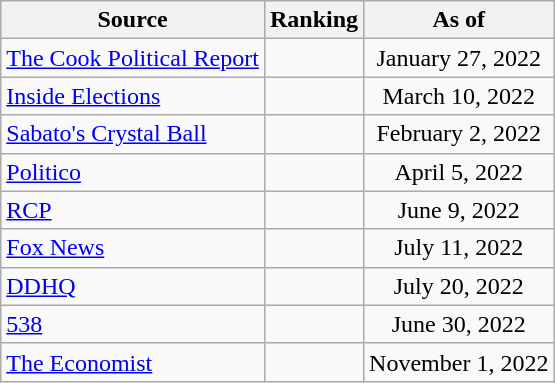<table class="wikitable" style="text-align:center">
<tr>
<th>Source</th>
<th>Ranking</th>
<th>As of</th>
</tr>
<tr>
<td align=left><a href='#'>The Cook Political Report</a></td>
<td></td>
<td>January 27, 2022</td>
</tr>
<tr>
<td align=left><a href='#'>Inside Elections</a></td>
<td></td>
<td>March 10, 2022</td>
</tr>
<tr>
<td align=left><a href='#'>Sabato's Crystal Ball</a></td>
<td></td>
<td>February 2, 2022</td>
</tr>
<tr>
<td align="left"><a href='#'>Politico</a></td>
<td></td>
<td>April 5, 2022</td>
</tr>
<tr>
<td align="left"><a href='#'>RCP</a></td>
<td></td>
<td>June 9, 2022</td>
</tr>
<tr>
<td align=left><a href='#'>Fox News</a></td>
<td></td>
<td>July 11, 2022</td>
</tr>
<tr>
<td align="left"><a href='#'>DDHQ</a></td>
<td></td>
<td>July 20, 2022</td>
</tr>
<tr>
<td align="left"><a href='#'>538</a></td>
<td></td>
<td>June 30, 2022</td>
</tr>
<tr>
<td align="left"><a href='#'>The Economist</a></td>
<td></td>
<td>November 1, 2022</td>
</tr>
</table>
